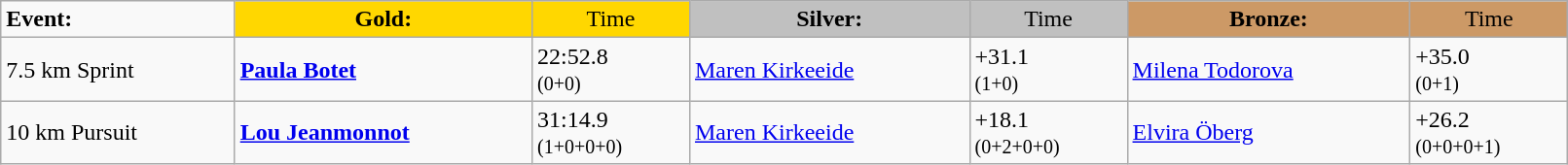<table class="wikitable" width=85%>
<tr>
<td><strong>Event:</strong></td>
<td style="text-align:center;background-color:gold;"><strong>Gold:</strong></td>
<td style="text-align:center;background-color:gold;">Time</td>
<td style="text-align:center;background-color:silver;"><strong>Silver:</strong></td>
<td style="text-align:center;background-color:silver;">Time</td>
<td style="text-align:center;background-color:#CC9966;"><strong>Bronze:</strong></td>
<td style="text-align:center;background-color:#CC9966;">Time</td>
</tr>
<tr>
<td>7.5 km Sprint</td>
<td><strong><a href='#'>Paula Botet</a></strong><br><small></small></td>
<td>22:52.8<br><small>(0+0)</small></td>
<td><a href='#'>Maren Kirkeeide</a><br><small></small></td>
<td>+31.1<br><small>(1+0)</small></td>
<td><a href='#'>Milena Todorova</a><br><small></small></td>
<td>+35.0<br><small>(0+1)</small></td>
</tr>
<tr>
<td>10 km Pursuit</td>
<td><strong><a href='#'>Lou Jeanmonnot</a></strong><br><small></small></td>
<td>31:14.9<br><small>(1+0+0+0)</small></td>
<td><a href='#'>Maren Kirkeeide</a><br><small></small></td>
<td>+18.1<br><small>(0+2+0+0)</small></td>
<td><a href='#'>Elvira Öberg</a><br><small></small></td>
<td>+26.2<br><small>(0+0+0+1)</small></td>
</tr>
</table>
